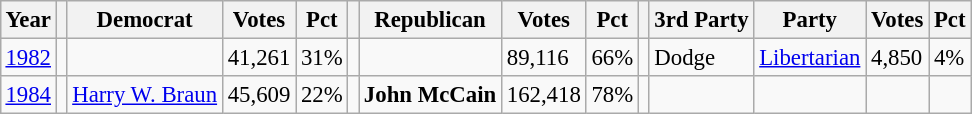<table class="wikitable" style="margin:0.5em ; font-size:95%">
<tr>
<th>Year</th>
<th></th>
<th>Democrat</th>
<th>Votes</th>
<th>Pct</th>
<th></th>
<th>Republican</th>
<th>Votes</th>
<th>Pct</th>
<th></th>
<th>3rd Party</th>
<th>Party</th>
<th>Votes</th>
<th>Pct</th>
</tr>
<tr>
<td><a href='#'>1982</a></td>
<td></td>
<td></td>
<td>41,261</td>
<td>31%</td>
<td></td>
<td></td>
<td>89,116</td>
<td>66%</td>
<td></td>
<td> Dodge</td>
<td><a href='#'>Libertarian</a></td>
<td>4,850</td>
<td>4%</td>
</tr>
<tr>
<td><a href='#'>1984</a></td>
<td></td>
<td><a href='#'>Harry W. Braun</a></td>
<td>45,609</td>
<td>22%</td>
<td></td>
<td><strong>John McCain</strong></td>
<td>162,418</td>
<td>78%</td>
<td></td>
<td></td>
<td></td>
<td></td>
<td></td>
</tr>
</table>
